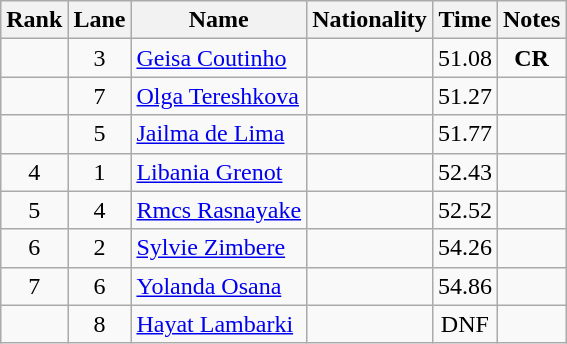<table class="wikitable sortable" style="text-align:center">
<tr>
<th>Rank</th>
<th>Lane</th>
<th>Name</th>
<th>Nationality</th>
<th>Time</th>
<th>Notes</th>
</tr>
<tr>
<td></td>
<td>3</td>
<td align=left><a href='#'>Geisa Coutinho</a></td>
<td align=left></td>
<td>51.08</td>
<td><strong>CR</strong></td>
</tr>
<tr>
<td></td>
<td>7</td>
<td align=left><a href='#'>Olga Tereshkova</a></td>
<td align=left></td>
<td>51.27</td>
<td></td>
</tr>
<tr>
<td></td>
<td>5</td>
<td align=left><a href='#'>Jailma de Lima</a></td>
<td align=left></td>
<td>51.77</td>
<td></td>
</tr>
<tr>
<td>4</td>
<td>1</td>
<td align=left><a href='#'>Libania Grenot</a></td>
<td align=left></td>
<td>52.43</td>
<td></td>
</tr>
<tr>
<td>5</td>
<td>4</td>
<td align=left><a href='#'>Rmcs Rasnayake</a></td>
<td align=left></td>
<td>52.52</td>
<td></td>
</tr>
<tr>
<td>6</td>
<td>2</td>
<td align=left><a href='#'>Sylvie Zimbere</a></td>
<td align=left></td>
<td>54.26</td>
<td></td>
</tr>
<tr>
<td>7</td>
<td>6</td>
<td align=left><a href='#'>Yolanda Osana</a></td>
<td align=left></td>
<td>54.86</td>
<td></td>
</tr>
<tr>
<td></td>
<td>8</td>
<td align=left><a href='#'>Hayat Lambarki</a></td>
<td align=left></td>
<td>DNF</td>
<td></td>
</tr>
</table>
